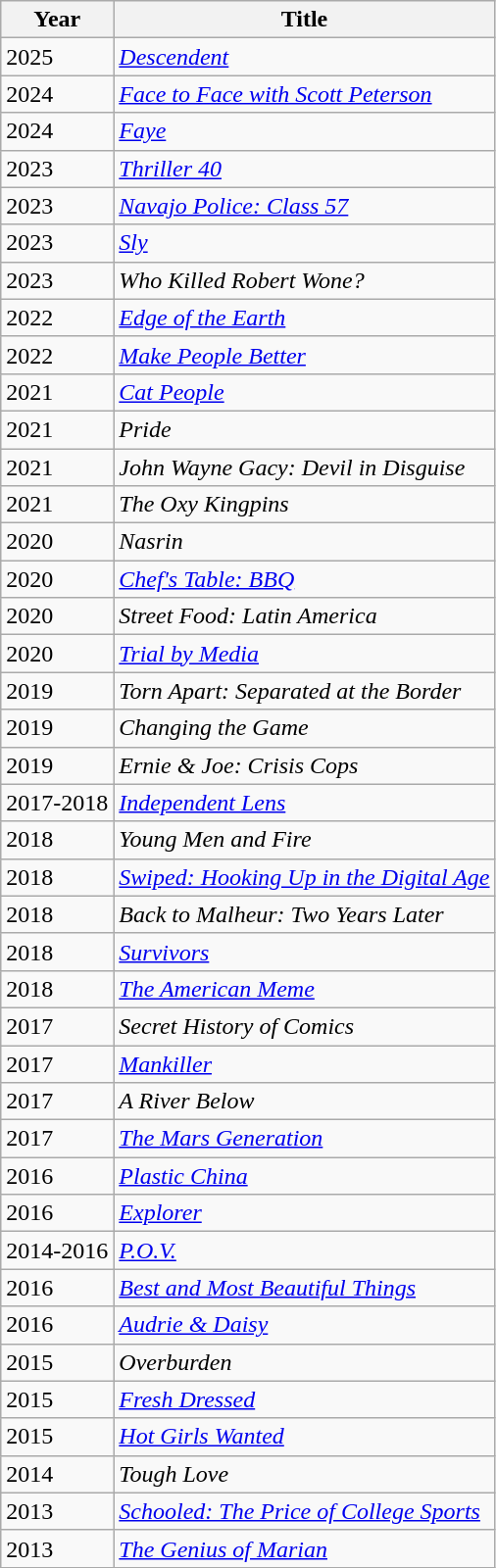<table class="wikitable">
<tr>
<th>Year</th>
<th>Title</th>
</tr>
<tr>
<td>2025</td>
<td><em><a href='#'>Descendent</a></em></td>
</tr>
<tr>
<td>2024</td>
<td><em><a href='#'>Face to Face with Scott Peterson</a></em></td>
</tr>
<tr>
<td>2024</td>
<td><em><a href='#'>Faye</a></em></td>
</tr>
<tr>
<td>2023</td>
<td><em><a href='#'>Thriller 40</a></em></td>
</tr>
<tr>
<td>2023</td>
<td><em><a href='#'>Navajo Police: Class 57</a></em></td>
</tr>
<tr>
<td>2023</td>
<td><em><a href='#'>Sly</a></em></td>
</tr>
<tr>
<td>2023</td>
<td><em>Who Killed Robert Wone?</em></td>
</tr>
<tr>
<td>2022</td>
<td><em><a href='#'>Edge of the Earth</a></em></td>
</tr>
<tr>
<td>2022</td>
<td><em><a href='#'>Make People Better</a></em></td>
</tr>
<tr>
<td>2021</td>
<td><em><a href='#'>Cat People</a></em></td>
</tr>
<tr>
<td>2021</td>
<td><em>Pride</em></td>
</tr>
<tr>
<td>2021</td>
<td><em>John Wayne Gacy: Devil in Disguise</em></td>
</tr>
<tr>
<td>2021</td>
<td><em>The Oxy Kingpins</em></td>
</tr>
<tr>
<td>2020</td>
<td><em>Nasrin</em></td>
</tr>
<tr>
<td>2020</td>
<td><em><a href='#'>Chef's Table: BBQ</a></em></td>
</tr>
<tr>
<td>2020</td>
<td><em>Street Food: Latin America</em></td>
</tr>
<tr>
<td>2020</td>
<td><em><a href='#'>Trial by Media</a></em></td>
</tr>
<tr>
<td>2019</td>
<td><em>Torn Apart: Separated at the Border</em></td>
</tr>
<tr>
<td>2019</td>
<td><em>Changing the Game</em></td>
</tr>
<tr>
<td>2019</td>
<td><em>Ernie & Joe: Crisis Cops</em></td>
</tr>
<tr>
<td>2017-2018</td>
<td><em><a href='#'>Independent Lens</a></em></td>
</tr>
<tr>
<td>2018</td>
<td><em>Young Men and Fire</em></td>
</tr>
<tr>
<td>2018</td>
<td><em><a href='#'>Swiped: Hooking Up in the Digital Age</a></em></td>
</tr>
<tr>
<td>2018</td>
<td><em>Back to Malheur: Two Years Later</em></td>
</tr>
<tr>
<td>2018</td>
<td><em><a href='#'>Survivors</a></em></td>
</tr>
<tr>
<td>2018</td>
<td><em><a href='#'>The American Meme</a></em></td>
</tr>
<tr>
<td>2017</td>
<td><em>Secret History of Comics</em></td>
</tr>
<tr>
<td>2017</td>
<td><em><a href='#'>Mankiller</a></em></td>
</tr>
<tr>
<td>2017</td>
<td><em>A River Below</em></td>
</tr>
<tr>
<td>2017</td>
<td><em><a href='#'>The Mars Generation</a></em></td>
</tr>
<tr>
<td>2016</td>
<td><em><a href='#'>Plastic China</a></em></td>
</tr>
<tr>
<td>2016</td>
<td><em><a href='#'>Explorer</a></em></td>
</tr>
<tr>
<td>2014-2016</td>
<td><em><a href='#'>P.O.V.</a></em></td>
</tr>
<tr>
<td>2016</td>
<td><em><a href='#'>Best and Most Beautiful Things</a></em></td>
</tr>
<tr>
<td>2016</td>
<td><em><a href='#'>Audrie & Daisy</a></em></td>
</tr>
<tr>
<td>2015</td>
<td><em>Overburden</em></td>
</tr>
<tr>
<td>2015</td>
<td><em><a href='#'>Fresh Dressed</a></em></td>
</tr>
<tr>
<td>2015</td>
<td><em><a href='#'>Hot Girls Wanted</a></em></td>
</tr>
<tr>
<td>2014</td>
<td><em>Tough Love</em></td>
</tr>
<tr>
<td>2013</td>
<td><em><a href='#'>Schooled: The Price of College Sports</a></em></td>
</tr>
<tr>
<td>2013</td>
<td><em><a href='#'>The Genius of Marian</a></em></td>
</tr>
</table>
